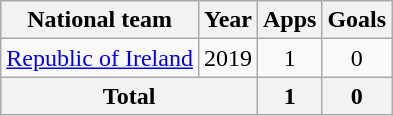<table class="wikitable" style="text-align:center">
<tr>
<th>National team</th>
<th>Year</th>
<th>Apps</th>
<th>Goals</th>
</tr>
<tr>
<td><a href='#'>Republic of Ireland</a></td>
<td>2019</td>
<td>1</td>
<td>0</td>
</tr>
<tr>
<th colspan="2">Total</th>
<th>1</th>
<th>0</th>
</tr>
</table>
